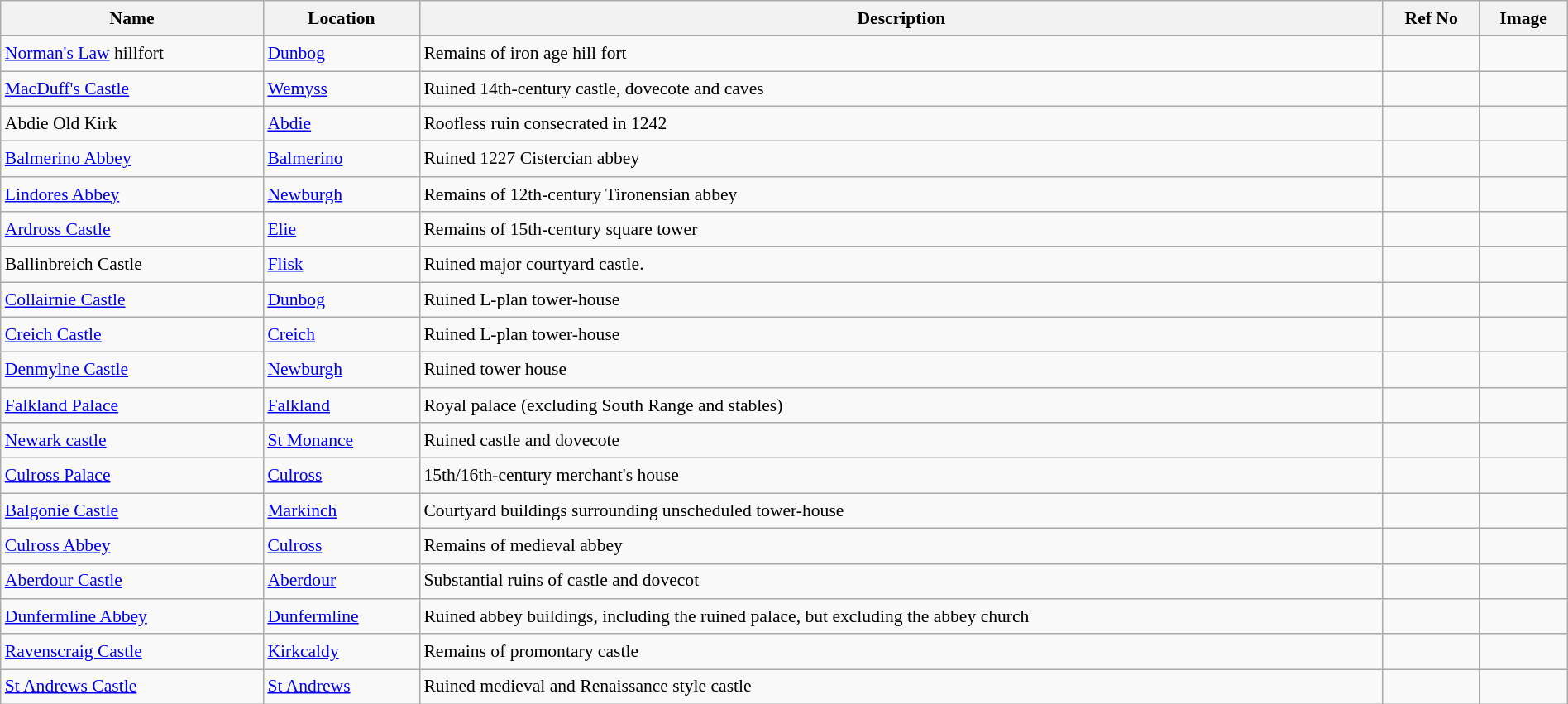<table class="wikitable sortable" style="font-size: 90%;width:100%;border:0px;text-align:left;line-height:150%;">
<tr>
<th>Name</th>
<th>Location</th>
<th class="unsortable">Description</th>
<th>Ref No</th>
<th class="unsortable">Image</th>
</tr>
<tr>
<td><a href='#'>Norman's Law</a> hillfort</td>
<td><a href='#'>Dunbog</a></td>
<td>Remains of iron age hill fort</td>
<td></td>
<td></td>
</tr>
<tr>
<td><a href='#'>MacDuff's Castle</a></td>
<td><a href='#'>Wemyss</a></td>
<td>Ruined 14th-century castle, dovecote and caves</td>
<td></td>
<td></td>
</tr>
<tr>
<td>Abdie Old Kirk</td>
<td><a href='#'>Abdie</a></td>
<td>Roofless ruin consecrated in 1242</td>
<td></td>
<td></td>
</tr>
<tr>
<td><a href='#'>Balmerino Abbey</a></td>
<td><a href='#'>Balmerino</a></td>
<td>Ruined 1227 Cistercian abbey</td>
<td></td>
<td></td>
</tr>
<tr>
<td><a href='#'>Lindores Abbey</a></td>
<td><a href='#'>Newburgh</a></td>
<td>Remains of 12th-century Tironensian abbey</td>
<td></td>
<td></td>
</tr>
<tr>
<td><a href='#'>Ardross Castle</a></td>
<td><a href='#'>Elie</a></td>
<td>Remains of 15th-century square tower</td>
<td></td>
<td></td>
</tr>
<tr>
<td>Ballinbreich Castle</td>
<td><a href='#'>Flisk</a></td>
<td>Ruined major courtyard castle.</td>
<td></td>
<td></td>
</tr>
<tr>
<td><a href='#'>Collairnie Castle</a></td>
<td><a href='#'>Dunbog</a></td>
<td>Ruined L-plan tower-house</td>
<td></td>
<td></td>
</tr>
<tr>
<td><a href='#'>Creich Castle</a></td>
<td><a href='#'>Creich</a></td>
<td>Ruined L-plan tower-house</td>
<td></td>
<td></td>
</tr>
<tr>
<td><a href='#'>Denmylne Castle</a></td>
<td><a href='#'>Newburgh</a></td>
<td>Ruined tower house</td>
<td></td>
<td></td>
</tr>
<tr>
<td><a href='#'>Falkland Palace</a></td>
<td><a href='#'>Falkland</a></td>
<td>Royal palace (excluding South Range and stables)</td>
<td></td>
<td></td>
</tr>
<tr>
<td><a href='#'>Newark castle</a></td>
<td><a href='#'>St Monance</a></td>
<td>Ruined castle and dovecote</td>
<td></td>
<td></td>
</tr>
<tr>
<td><a href='#'>Culross Palace</a></td>
<td><a href='#'>Culross</a></td>
<td>15th/16th-century merchant's house</td>
<td></td>
<td></td>
</tr>
<tr>
<td><a href='#'>Balgonie Castle</a></td>
<td><a href='#'>Markinch</a></td>
<td>Courtyard buildings surrounding unscheduled tower-house</td>
<td></td>
<td></td>
</tr>
<tr>
<td><a href='#'>Culross Abbey</a></td>
<td><a href='#'>Culross</a></td>
<td>Remains of medieval abbey</td>
<td></td>
<td></td>
</tr>
<tr>
<td><a href='#'>Aberdour Castle</a></td>
<td><a href='#'>Aberdour</a></td>
<td>Substantial ruins of castle and dovecot</td>
<td></td>
<td></td>
</tr>
<tr>
<td><a href='#'>Dunfermline Abbey</a></td>
<td><a href='#'>Dunfermline</a></td>
<td>Ruined abbey buildings, including the ruined palace, but excluding the abbey church</td>
<td></td>
<td></td>
</tr>
<tr>
<td><a href='#'>Ravenscraig Castle</a></td>
<td><a href='#'>Kirkcaldy</a></td>
<td>Remains of promontary castle</td>
<td></td>
<td></td>
</tr>
<tr>
<td><a href='#'>St Andrews Castle</a></td>
<td><a href='#'>St Andrews</a></td>
<td>Ruined medieval and Renaissance style castle</td>
<td></td>
<td></td>
</tr>
<tr>
</tr>
</table>
